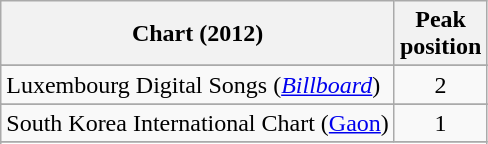<table class="wikitable sortable">
<tr>
<th>Chart (2012)</th>
<th>Peak<br>position</th>
</tr>
<tr>
</tr>
<tr>
</tr>
<tr>
</tr>
<tr>
</tr>
<tr>
</tr>
<tr>
</tr>
<tr>
</tr>
<tr>
</tr>
<tr>
</tr>
<tr>
</tr>
<tr>
</tr>
<tr>
</tr>
<tr>
<td>Luxembourg Digital Songs (<em><a href='#'>Billboard</a></em>)</td>
<td align="center">2</td>
</tr>
<tr>
</tr>
<tr>
</tr>
<tr>
</tr>
<tr>
</tr>
<tr>
</tr>
<tr>
</tr>
<tr>
<td>South Korea International Chart (<a href='#'>Gaon</a>)</td>
<td style="text-align:center;">1</td>
</tr>
<tr>
</tr>
<tr>
</tr>
<tr>
</tr>
<tr>
</tr>
<tr>
</tr>
</table>
